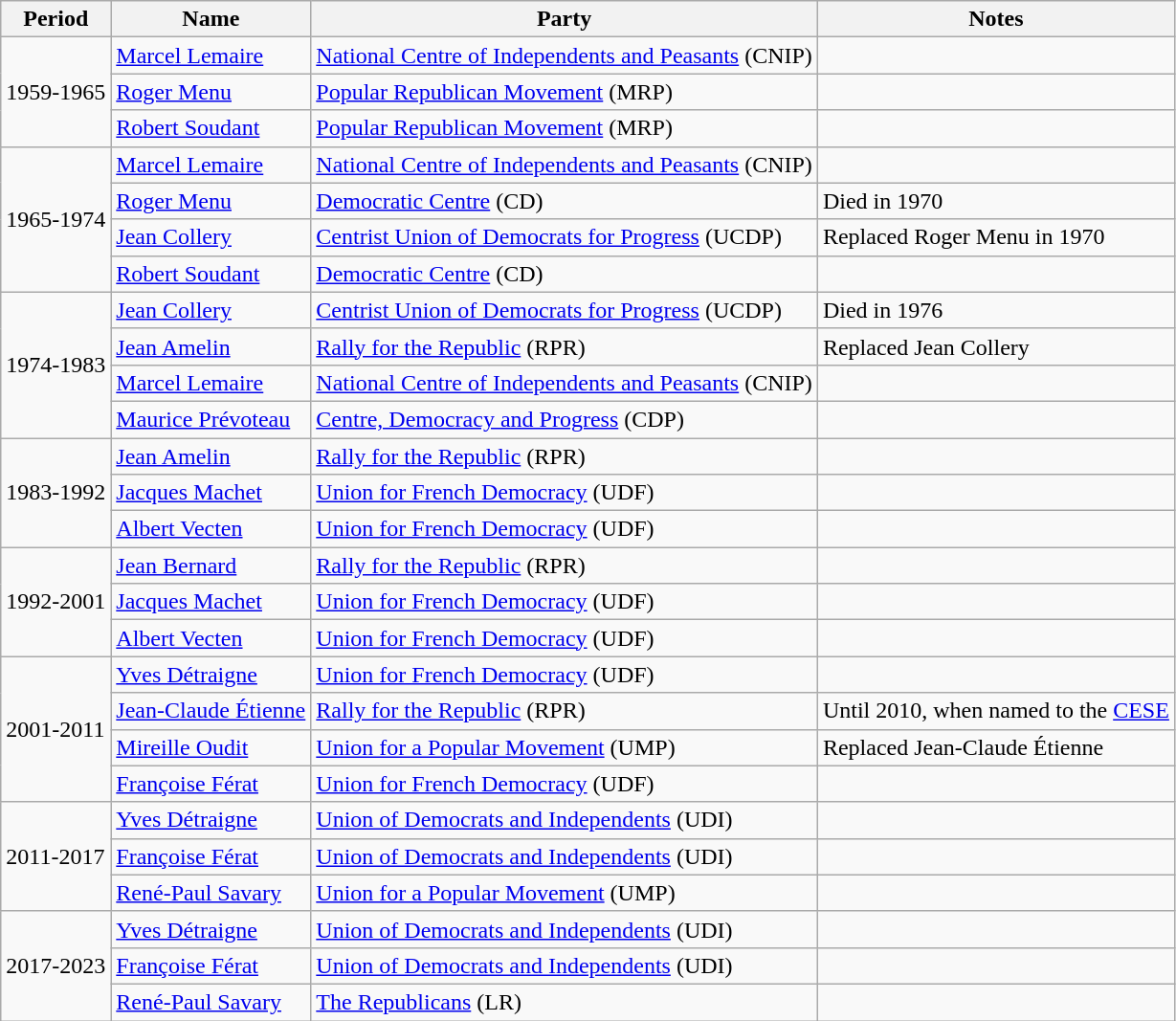<table class="wikitable sortable">
<tr>
<th>Period</th>
<th>Name</th>
<th>Party</th>
<th>Notes</th>
</tr>
<tr>
<td rowspan=3>1959-1965</td>
<td><a href='#'>Marcel Lemaire</a></td>
<td><a href='#'>National Centre of Independents and Peasants</a> (CNIP)</td>
<td></td>
</tr>
<tr>
<td><a href='#'>Roger Menu</a></td>
<td><a href='#'>Popular Republican Movement</a> (MRP)</td>
<td></td>
</tr>
<tr>
<td><a href='#'>Robert Soudant</a></td>
<td><a href='#'>Popular Republican Movement</a> (MRP)</td>
<td></td>
</tr>
<tr>
<td rowspan=4>1965-1974</td>
<td><a href='#'>Marcel Lemaire</a></td>
<td><a href='#'>National Centre of Independents and Peasants</a> (CNIP)</td>
<td></td>
</tr>
<tr>
<td><a href='#'>Roger Menu</a></td>
<td><a href='#'>Democratic Centre</a> (CD)</td>
<td>Died in 1970</td>
</tr>
<tr>
<td><a href='#'>Jean Collery</a></td>
<td><a href='#'>Centrist Union of Democrats for Progress</a> (UCDP)</td>
<td>Replaced Roger Menu in 1970</td>
</tr>
<tr>
<td><a href='#'>Robert Soudant</a></td>
<td><a href='#'>Democratic Centre</a> (CD)</td>
<td></td>
</tr>
<tr>
<td rowspan=4>1974-1983</td>
<td><a href='#'>Jean Collery</a></td>
<td><a href='#'>Centrist Union of Democrats for Progress</a> (UCDP)</td>
<td>Died in 1976</td>
</tr>
<tr>
<td><a href='#'>Jean Amelin</a></td>
<td><a href='#'>Rally for the Republic</a> (RPR)</td>
<td>Replaced Jean Collery</td>
</tr>
<tr>
<td><a href='#'>Marcel Lemaire</a></td>
<td><a href='#'>National Centre of Independents and Peasants</a> (CNIP)</td>
<td></td>
</tr>
<tr>
<td><a href='#'>Maurice Prévoteau</a></td>
<td><a href='#'>Centre, Democracy and Progress</a> (CDP)</td>
<td></td>
</tr>
<tr>
<td rowspan=3>1983-1992</td>
<td><a href='#'>Jean Amelin</a></td>
<td><a href='#'>Rally for the Republic</a> (RPR)</td>
<td></td>
</tr>
<tr>
<td><a href='#'>Jacques Machet</a></td>
<td><a href='#'>Union for French Democracy</a> (UDF)</td>
<td></td>
</tr>
<tr>
<td><a href='#'>Albert Vecten</a></td>
<td><a href='#'>Union for French Democracy</a> (UDF)</td>
<td></td>
</tr>
<tr>
<td rowspan=3>1992-2001</td>
<td><a href='#'>Jean Bernard</a></td>
<td><a href='#'>Rally for the Republic</a> (RPR)</td>
<td></td>
</tr>
<tr>
<td><a href='#'>Jacques Machet</a></td>
<td><a href='#'>Union for French Democracy</a> (UDF)</td>
<td></td>
</tr>
<tr>
<td><a href='#'>Albert Vecten</a></td>
<td><a href='#'>Union for French Democracy</a> (UDF)</td>
<td></td>
</tr>
<tr>
<td rowspan=4>2001-2011</td>
<td><a href='#'>Yves Détraigne</a></td>
<td><a href='#'>Union for French Democracy</a> (UDF)</td>
<td></td>
</tr>
<tr>
<td><a href='#'>Jean-Claude Étienne</a></td>
<td><a href='#'>Rally for the Republic</a> (RPR)</td>
<td>Until 2010, when named to the <a href='#'>CESE</a></td>
</tr>
<tr>
<td><a href='#'>Mireille Oudit</a></td>
<td><a href='#'>Union for a Popular Movement</a> (UMP)</td>
<td>Replaced Jean-Claude Étienne</td>
</tr>
<tr>
<td><a href='#'>Françoise Férat</a></td>
<td><a href='#'>Union for French Democracy</a> (UDF)</td>
<td></td>
</tr>
<tr>
<td rowspan=3>2011-2017</td>
<td><a href='#'>Yves Détraigne</a></td>
<td><a href='#'>Union of Democrats and Independents</a> (UDI)</td>
<td></td>
</tr>
<tr>
<td><a href='#'>Françoise Férat</a></td>
<td><a href='#'>Union of Democrats and Independents</a> (UDI)</td>
<td></td>
</tr>
<tr>
<td><a href='#'>René-Paul Savary</a></td>
<td><a href='#'>Union for a Popular Movement</a> (UMP)</td>
<td></td>
</tr>
<tr>
<td rowspan=4>2017-2023</td>
<td><a href='#'>Yves Détraigne</a></td>
<td><a href='#'>Union of Democrats and Independents</a> (UDI)</td>
<td></td>
</tr>
<tr>
<td><a href='#'>Françoise Férat</a></td>
<td><a href='#'>Union of Democrats and Independents</a> (UDI)</td>
<td></td>
</tr>
<tr>
<td><a href='#'>René-Paul Savary</a></td>
<td><a href='#'>The Republicans</a> (LR)</td>
<td></td>
</tr>
</table>
